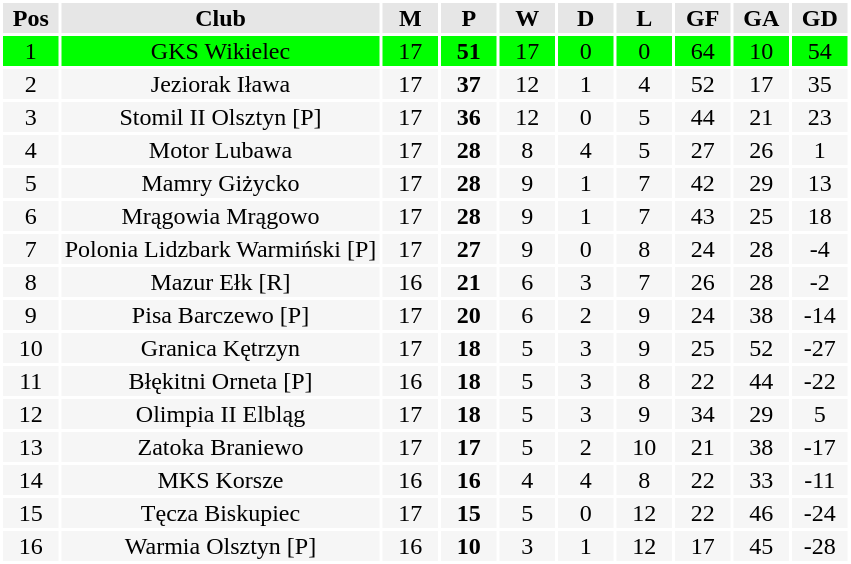<table class="toccolours" style="margin: 0;background:#ffffff;">
<tr bgcolor=#e6e6e6>
<th width=35px>Pos</th>
<th width=210px>Club</th>
<th width=35px>M</th>
<th width=35px>P</th>
<th width=35px>W</th>
<th width=35px>D</th>
<th width=35px>L</th>
<th width=35px>GF</th>
<th width=35px>GA</th>
<th width=35px>GD</th>
</tr>
<tr align=center bgcolor=#00FF00>
<td>1</td>
<td>GKS Wikielec</td>
<td>17</td>
<td><strong>51</strong></td>
<td>17</td>
<td>0</td>
<td>0</td>
<td>64</td>
<td>10</td>
<td>54</td>
</tr>
<tr align=center bgcolor=#f6f6f6>
<td>2</td>
<td>Jeziorak Iława</td>
<td>17</td>
<td><strong>37</strong></td>
<td>12</td>
<td>1</td>
<td>4</td>
<td>52</td>
<td>17</td>
<td>35</td>
</tr>
<tr align=center bgcolor=#f6f6f6>
<td>3</td>
<td>Stomil II Olsztyn [P]</td>
<td>17</td>
<td><strong>36</strong></td>
<td>12</td>
<td>0</td>
<td>5</td>
<td>44</td>
<td>21</td>
<td>23</td>
</tr>
<tr align=center bgcolor=#f6f6f6>
<td>4</td>
<td>Motor Lubawa</td>
<td>17</td>
<td><strong>28</strong></td>
<td>8</td>
<td>4</td>
<td>5</td>
<td>27</td>
<td>26</td>
<td>1</td>
</tr>
<tr align=center bgcolor=#f6f6f6>
<td>5</td>
<td>Mamry Giżycko</td>
<td>17</td>
<td><strong>28</strong></td>
<td>9</td>
<td>1</td>
<td>7</td>
<td>42</td>
<td>29</td>
<td>13</td>
</tr>
<tr align=center bgcolor=#f6f6f6>
<td>6</td>
<td>Mrągowia Mrągowo</td>
<td>17</td>
<td><strong>28</strong></td>
<td>9</td>
<td>1</td>
<td>7</td>
<td>43</td>
<td>25</td>
<td>18</td>
</tr>
<tr align=center bgcolor=#f6f6f6>
<td>7</td>
<td>Polonia Lidzbark Warmiński [P]</td>
<td>17</td>
<td><strong>27</strong></td>
<td>9</td>
<td>0</td>
<td>8</td>
<td>24</td>
<td>28</td>
<td>-4</td>
</tr>
<tr align=center bgcolor=#f6f6f6>
<td>8</td>
<td>Mazur Ełk [R]</td>
<td>16</td>
<td><strong>21</strong></td>
<td>6</td>
<td>3</td>
<td>7</td>
<td>26</td>
<td>28</td>
<td>-2</td>
</tr>
<tr align=center bgcolor=#f6f6f6>
<td>9</td>
<td>Pisa Barczewo [P]</td>
<td>17</td>
<td><strong>20</strong></td>
<td>6</td>
<td>2</td>
<td>9</td>
<td>24</td>
<td>38</td>
<td>-14</td>
</tr>
<tr align=center bgcolor=#f6f6f6>
<td>10</td>
<td>Granica Kętrzyn</td>
<td>17</td>
<td><strong>18</strong></td>
<td>5</td>
<td>3</td>
<td>9</td>
<td>25</td>
<td>52</td>
<td>-27</td>
</tr>
<tr align=center bgcolor=#f6f6f6>
<td>11</td>
<td>Błękitni Orneta [P]</td>
<td>16</td>
<td><strong>18</strong></td>
<td>5</td>
<td>3</td>
<td>8</td>
<td>22</td>
<td>44</td>
<td>-22</td>
</tr>
<tr align=center bgcolor=#f6f6f6>
<td>12</td>
<td>Olimpia II Elbląg</td>
<td>17</td>
<td><strong>18</strong></td>
<td>5</td>
<td>3</td>
<td>9</td>
<td>34</td>
<td>29</td>
<td>5</td>
</tr>
<tr align=center bgcolor=#f6f6f6>
<td>13</td>
<td>Zatoka Braniewo</td>
<td>17</td>
<td><strong>17</strong></td>
<td>5</td>
<td>2</td>
<td>10</td>
<td>21</td>
<td>38</td>
<td>-17</td>
</tr>
<tr align=center bgcolor=#f6f6f6>
<td>14</td>
<td>MKS Korsze</td>
<td>16</td>
<td><strong>16</strong></td>
<td>4</td>
<td>4</td>
<td>8</td>
<td>22</td>
<td>33</td>
<td>-11</td>
</tr>
<tr align=center bgcolor=#f6f6f6>
<td>15</td>
<td>Tęcza Biskupiec</td>
<td>17</td>
<td><strong>15</strong></td>
<td>5</td>
<td>0</td>
<td>12</td>
<td>22</td>
<td>46</td>
<td>-24</td>
</tr>
<tr align=center bgcolor=#f6f6f6>
<td>16</td>
<td>Warmia Olsztyn [P]</td>
<td>16</td>
<td><strong>10</strong></td>
<td>3</td>
<td>1</td>
<td>12</td>
<td>17</td>
<td>45</td>
<td>-28</td>
</tr>
</table>
